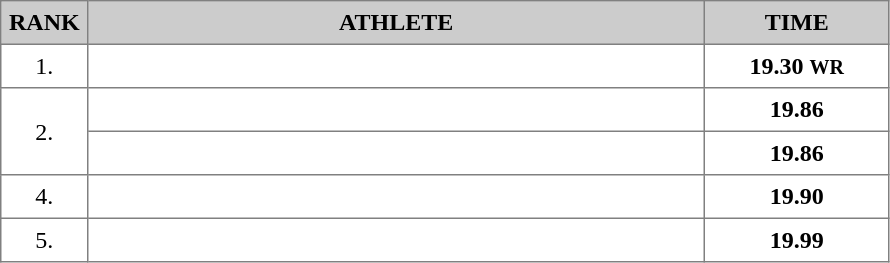<table border="1" cellspacing="2" cellpadding="5" style="border-collapse: collapse; font-size: 100%;">
<tr bgcolor="cccccc">
<th>RANK</th>
<th align="center" style="width: 25em">ATHLETE</th>
<th align="center" style="width: 7em">TIME</th>
</tr>
<tr>
<td align="center">1.</td>
<td></td>
<td align="center"><strong>19.30</strong> <small><strong>WR</strong></small></td>
</tr>
<tr>
<td rowspan=2 align="center">2.</td>
<td></td>
<td align="center"><strong>19.86</strong></td>
</tr>
<tr>
<td></td>
<td align="center"><strong>19.86</strong></td>
</tr>
<tr>
<td align="center">4.</td>
<td></td>
<td align="center"><strong>19.90</strong></td>
</tr>
<tr>
<td align="center">5.</td>
<td></td>
<td align="center"><strong>19.99</strong></td>
</tr>
</table>
